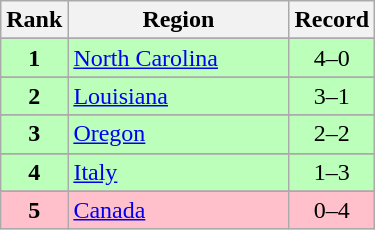<table class="wikitable">
<tr>
<th>Rank</th>
<th>Region</th>
<th>Record</th>
</tr>
<tr>
</tr>
<tr bgcolor="bbffbb">
<td align=center><strong>1</strong></td>
<td align="left" width="120"> <a href='#'>North Carolina</a></td>
<td align=center>4–0</td>
</tr>
<tr>
</tr>
<tr bgcolor="bbffbb">
<td align=center><strong>2</strong></td>
<td align="left" width="120"> <a href='#'>Louisiana</a></td>
<td align=center>3–1</td>
</tr>
<tr>
</tr>
<tr bgcolor="bbffbb">
<td align=center><strong>3</strong></td>
<td align="left" width="140"> <a href='#'>Oregon</a></td>
<td align=center>2–2</td>
</tr>
<tr>
</tr>
<tr bgcolor="bbffbb">
<td align=center><strong>4</strong></td>
<td align="left" width="120"> <a href='#'>Italy</a></td>
<td align=center>1–3</td>
</tr>
<tr>
</tr>
<tr bgcolor="ffc0cb">
<td align=center><strong>5</strong></td>
<td align="left" width="120"> <a href='#'>Canada</a></td>
<td align=center>0–4</td>
</tr>
</table>
